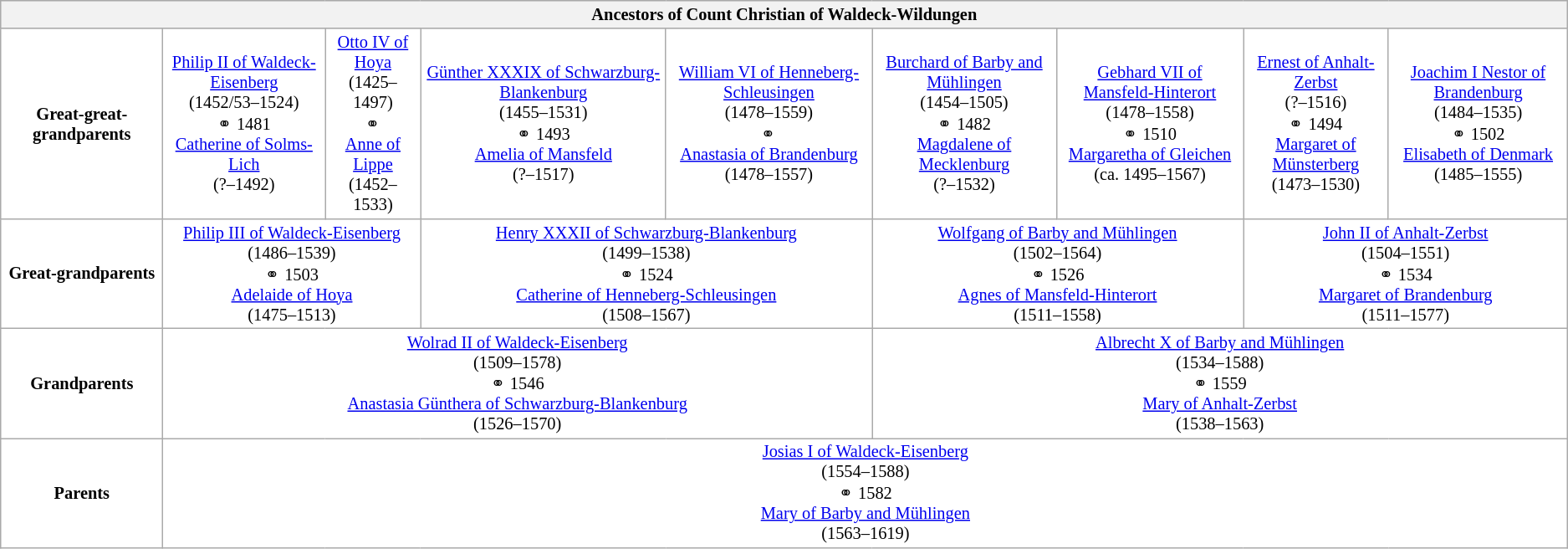<table class="wikitable" style="background:#FFFFFF; font-size:85%; text-align:center">
<tr bgcolor="#E0E0E0">
<th colspan="9">Ancestors of Count Christian of Waldeck-Wildungen</th>
</tr>
<tr>
<td><strong>Great-great-grandparents</strong></td>
<td colspan="1"><a href='#'>Philip II of Waldeck-Eisenberg</a><br>(1452/53–1524)<br>⚭ 1481<br><a href='#'>Catherine of Solms-Lich</a><br>(?–1492)</td>
<td colspan="1"><a href='#'>Otto IV of Hoya</a><br>(1425–1497)<br>⚭<br><a href='#'>Anne of Lippe</a><br>(1452–1533)</td>
<td colspan="1"><a href='#'>Günther XXXIX of Schwarzburg-Blankenburg</a><br>(1455–1531)<br>⚭ 1493<br><a href='#'>Amelia of Mansfeld</a><br>(?–1517)</td>
<td colspan="1"><a href='#'>William VI of Henneberg-Schleusingen</a><br>(1478–1559)<br>⚭<br><a href='#'>Anastasia of Brandenburg</a><br>(1478–1557)</td>
<td colspan="1"><a href='#'>Burchard of Barby and Mühlingen</a><br>(1454–1505)<br>⚭ 1482<br><a href='#'>Magdalene of Mecklenburg</a><br>(?–1532)</td>
<td colspan="1"><a href='#'>Gebhard VII of Mansfeld-Hinterort</a><br>(1478–1558)<br>⚭ 1510<br><a href='#'>Margaretha of Gleichen</a><br>(ca. 1495–1567)</td>
<td colspan="1"><a href='#'>Ernest of Anhalt-Zerbst</a><br>(?–1516)<br>⚭ 1494<br><a href='#'>Margaret of Münsterberg</a><br>(1473–1530)</td>
<td colspan="1"><a href='#'>Joachim I Nestor of Brandenburg</a><br>(1484–1535)<br>⚭ 1502<br><a href='#'>Elisabeth of Denmark</a><br>(1485–1555)</td>
</tr>
<tr>
<td><strong>Great-grandparents</strong></td>
<td colspan="2"><a href='#'>Philip III of Waldeck-Eisenberg</a><br>(1486–1539)<br>⚭ 1503<br><a href='#'>Adelaide of Hoya</a><br>(1475–1513)</td>
<td colspan="2"><a href='#'>Henry XXXII of Schwarzburg-Blankenburg</a><br>(1499–1538)<br>⚭ 1524<br><a href='#'>Catherine of Henneberg-Schleusingen</a><br>(1508–1567)</td>
<td colspan="2"><a href='#'>Wolfgang of Barby and Mühlingen</a><br>(1502–1564)<br>⚭ 1526<br><a href='#'>Agnes of Mansfeld-Hinterort</a><br>(1511–1558)</td>
<td colspan="2"><a href='#'>John II of Anhalt-Zerbst</a><br>(1504–1551)<br>⚭ 1534<br><a href='#'>Margaret of Brandenburg</a><br>(1511–1577)</td>
</tr>
<tr>
<td><strong>Grandparents</strong></td>
<td colspan="4"><a href='#'>Wolrad II of Waldeck-Eisenberg</a><br>(1509–1578)<br>⚭ 1546<br><a href='#'>Anastasia Günthera of Schwarzburg-Blankenburg</a><br>(1526–1570)</td>
<td colspan="4"><a href='#'>Albrecht X of Barby and Mühlingen</a><br>(1534–1588)<br>⚭ 1559<br><a href='#'>Mary of Anhalt-Zerbst</a><br>(1538–1563)</td>
</tr>
<tr>
<td><strong>Parents</strong></td>
<td colspan="8"><a href='#'>Josias I of Waldeck-Eisenberg</a><br>(1554–1588)<br>⚭ 1582<br><a href='#'>Mary of Barby and Mühlingen</a><br>(1563–1619)</td>
</tr>
</table>
